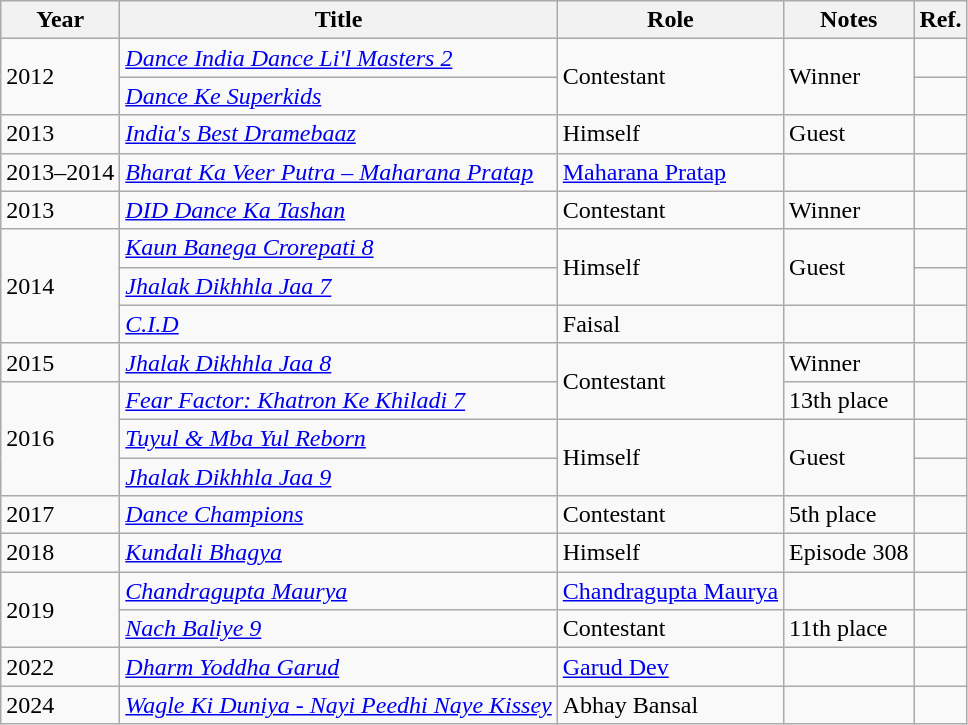<table class="wikitable">
<tr>
<th>Year</th>
<th>Title</th>
<th>Role</th>
<th>Notes</th>
<th>Ref.</th>
</tr>
<tr>
<td rowspan="2">2012</td>
<td><em><a href='#'>Dance India Dance Li'l Masters 2</a></em></td>
<td rowspan="2">Contestant</td>
<td rowspan="2">Winner</td>
<td></td>
</tr>
<tr>
<td><em><a href='#'>Dance Ke Superkids</a></em></td>
<td></td>
</tr>
<tr>
<td>2013</td>
<td><em><a href='#'>India's Best Dramebaaz</a></em></td>
<td>Himself</td>
<td>Guest</td>
<td></td>
</tr>
<tr>
<td>2013–2014</td>
<td><em><a href='#'>Bharat Ka Veer Putra – Maharana Pratap</a></em></td>
<td><a href='#'>Maharana Pratap</a></td>
<td></td>
<td></td>
</tr>
<tr>
<td>2013</td>
<td><em><a href='#'>DID Dance Ka Tashan</a></em></td>
<td>Contestant</td>
<td>Winner</td>
<td></td>
</tr>
<tr>
<td rowspan="3">2014</td>
<td><em><a href='#'>Kaun Banega Crorepati 8</a></em></td>
<td rowspan="2">Himself</td>
<td rowspan="2">Guest</td>
<td></td>
</tr>
<tr>
<td><em><a href='#'>Jhalak Dikhhla Jaa 7</a></em></td>
<td></td>
</tr>
<tr>
<td><em><a href='#'>C.I.D</a></em></td>
<td>Faisal</td>
<td></td>
<td></td>
</tr>
<tr>
<td>2015</td>
<td><em><a href='#'>Jhalak Dikhhla Jaa 8</a></em></td>
<td rowspan="2">Contestant</td>
<td>Winner</td>
<td></td>
</tr>
<tr>
<td rowspan="3">2016</td>
<td><em><a href='#'>Fear Factor: Khatron Ke Khiladi 7</a></em></td>
<td>13th place</td>
<td></td>
</tr>
<tr>
<td><em><a href='#'>Tuyul & Mba Yul Reborn</a></em></td>
<td rowspan="2">Himself</td>
<td rowspan="2">Guest</td>
<td></td>
</tr>
<tr>
<td><em><a href='#'>Jhalak Dikhhla Jaa 9</a></em></td>
<td></td>
</tr>
<tr>
<td>2017</td>
<td><em><a href='#'>Dance Champions</a></em></td>
<td>Contestant</td>
<td>5th place</td>
<td></td>
</tr>
<tr>
<td>2018</td>
<td><em><a href='#'>Kundali Bhagya</a></em></td>
<td>Himself</td>
<td>Episode 308</td>
<td></td>
</tr>
<tr>
<td rowspan="2">2019</td>
<td><em><a href='#'>Chandragupta Maurya</a></em></td>
<td><a href='#'>Chandragupta Maurya</a></td>
<td></td>
<td></td>
</tr>
<tr>
<td><em><a href='#'>Nach Baliye 9</a></em></td>
<td>Contestant</td>
<td>11th place</td>
<td></td>
</tr>
<tr>
<td>2022</td>
<td><em><a href='#'>Dharm Yoddha Garud</a></em></td>
<td><a href='#'>Garud Dev</a></td>
<td></td>
<td></td>
</tr>
<tr>
<td>2024</td>
<td><em><a href='#'>Wagle Ki Duniya - Nayi Peedhi Naye Kissey</a></em></td>
<td>Abhay Bansal</td>
<td></td>
<td></td>
</tr>
</table>
